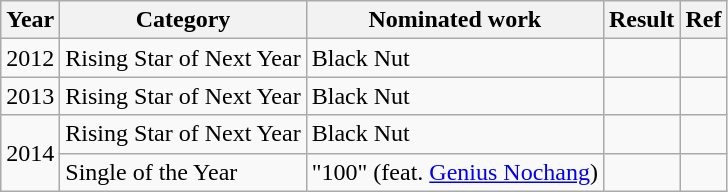<table class="wikitable">
<tr>
<th>Year</th>
<th>Category</th>
<th>Nominated work</th>
<th>Result</th>
<th>Ref</th>
</tr>
<tr>
<td>2012</td>
<td>Rising Star of Next Year</td>
<td>Black Nut</td>
<td></td>
<td></td>
</tr>
<tr>
<td>2013</td>
<td>Rising Star of Next Year</td>
<td>Black Nut</td>
<td></td>
<td></td>
</tr>
<tr>
<td rowspan="2">2014</td>
<td>Rising Star of Next Year</td>
<td>Black Nut</td>
<td></td>
<td></td>
</tr>
<tr>
<td>Single of the Year</td>
<td>"100" (feat. <a href='#'>Genius Nochang</a>)</td>
<td></td>
<td></td>
</tr>
</table>
